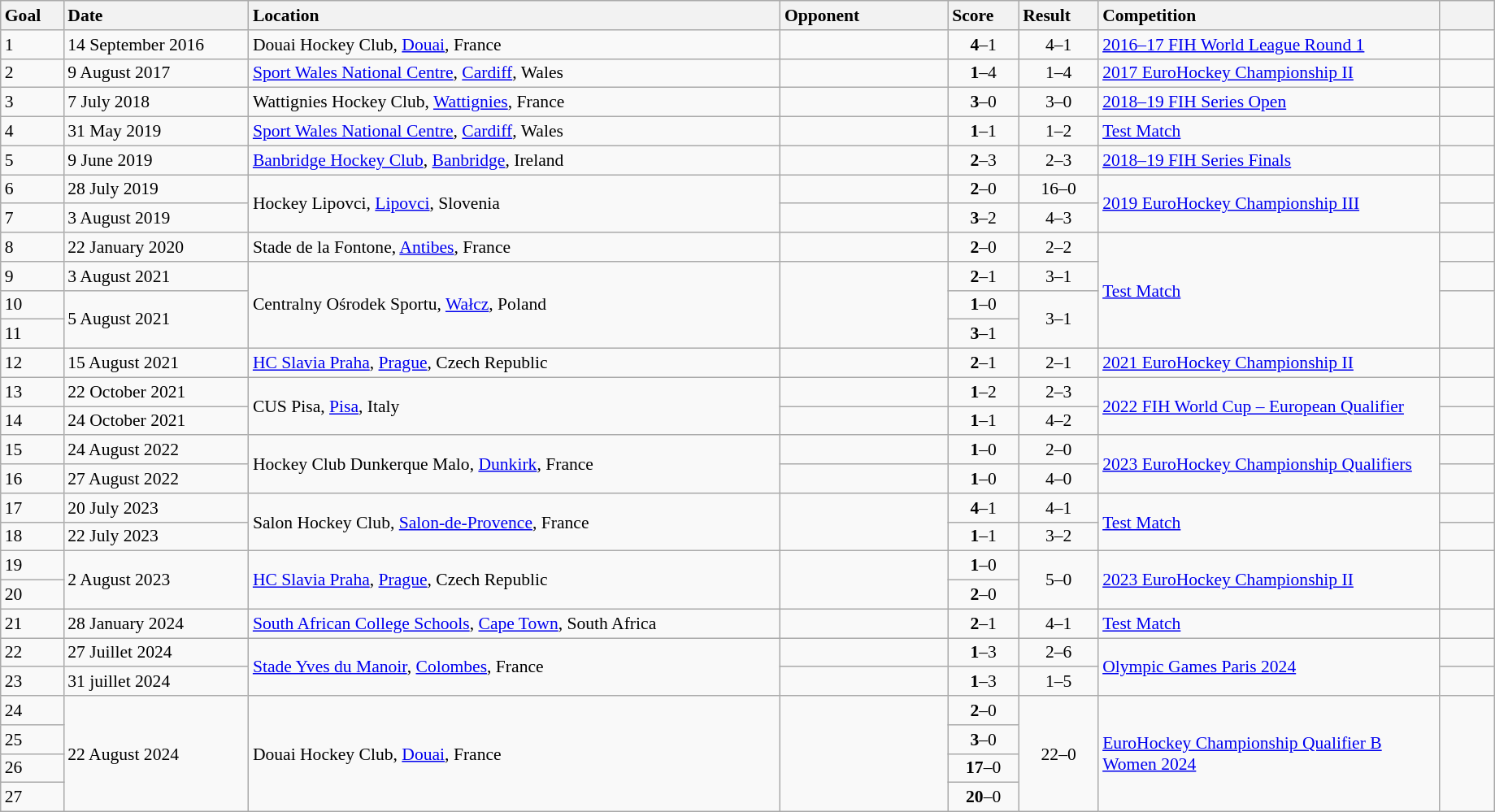<table class="wikitable sortable" style="font-size:90%" width=97%>
<tr>
<th style="width: 25px; text-align: left">Goal</th>
<th style="width: 100px; text-align: left">Date</th>
<th style="width: 300px; text-align: left">Location</th>
<th style="width: 90px; text-align: left">Opponent</th>
<th style="width: 30px; text-align: left">Score</th>
<th style="width: 30px; text-align: left">Result</th>
<th style="width: 190px; text-align: left">Competition</th>
<th style="width: 25px; text-align: left"></th>
</tr>
<tr>
<td>1</td>
<td>14 September 2016</td>
<td>Douai Hockey Club, <a href='#'>Douai</a>, France</td>
<td></td>
<td align="center"><strong>4</strong>–1</td>
<td align="center">4–1</td>
<td><a href='#'>2016–17 FIH World League Round 1</a></td>
<td></td>
</tr>
<tr>
<td>2</td>
<td>9 August 2017</td>
<td><a href='#'>Sport Wales National Centre</a>, <a href='#'>Cardiff</a>, Wales</td>
<td></td>
<td align="center"><strong>1</strong>–4</td>
<td align="center">1–4</td>
<td><a href='#'>2017 EuroHockey Championship II</a></td>
<td></td>
</tr>
<tr>
<td>3</td>
<td>7 July 2018</td>
<td>Wattignies Hockey Club, <a href='#'>Wattignies</a>, France</td>
<td></td>
<td align="center"><strong>3</strong>–0</td>
<td align="center">3–0</td>
<td><a href='#'>2018–19 FIH Series Open</a></td>
<td></td>
</tr>
<tr>
<td>4</td>
<td>31 May 2019</td>
<td><a href='#'>Sport Wales National Centre</a>, <a href='#'>Cardiff</a>, Wales</td>
<td></td>
<td align="center"><strong>1</strong>–1</td>
<td align="center">1–2</td>
<td><a href='#'>Test Match</a></td>
<td></td>
</tr>
<tr>
<td>5</td>
<td>9 June 2019</td>
<td><a href='#'>Banbridge Hockey Club</a>, <a href='#'>Banbridge</a>, Ireland</td>
<td></td>
<td align="center"><strong>2</strong>–3</td>
<td align="center">2–3</td>
<td><a href='#'>2018–19 FIH Series Finals</a></td>
<td></td>
</tr>
<tr>
<td>6</td>
<td>28 July 2019</td>
<td rowspan=2>Hockey Lipovci, <a href='#'>Lipovci</a>, Slovenia</td>
<td></td>
<td align="center"><strong>2</strong>–0</td>
<td align="center">16–0</td>
<td rowspan=2><a href='#'>2019 EuroHockey Championship III</a></td>
<td></td>
</tr>
<tr>
<td>7</td>
<td>3 August 2019</td>
<td></td>
<td align="center"><strong>3</strong>–2</td>
<td align="center">4–3</td>
<td></td>
</tr>
<tr>
<td>8</td>
<td>22 January 2020</td>
<td>Stade de la Fontone, <a href='#'>Antibes</a>, France</td>
<td></td>
<td align="center"><strong>2</strong>–0</td>
<td align="center">2–2</td>
<td rowspan=4><a href='#'>Test Match</a></td>
<td></td>
</tr>
<tr>
<td>9</td>
<td>3 August 2021</td>
<td rowspan=3>Centralny Ośrodek Sportu, <a href='#'>Wałcz</a>, Poland</td>
<td rowspan=3></td>
<td align="center"><strong>2</strong>–1</td>
<td align="center">3–1</td>
<td></td>
</tr>
<tr>
<td>10</td>
<td rowspan=2>5 August 2021</td>
<td align="center"><strong>1</strong>–0</td>
<td rowspan=2; align="center">3–1</td>
<td rowspan=2></td>
</tr>
<tr>
<td>11</td>
<td align="center"><strong>3</strong>–1</td>
</tr>
<tr>
<td>12</td>
<td>15 August 2021</td>
<td><a href='#'>HC Slavia Praha</a>, <a href='#'>Prague</a>, Czech Republic</td>
<td></td>
<td align="center"><strong>2</strong>–1</td>
<td align="center">2–1</td>
<td><a href='#'>2021 EuroHockey Championship II</a></td>
<td></td>
</tr>
<tr>
<td>13</td>
<td>22 October 2021</td>
<td rowspan=2>CUS Pisa, <a href='#'>Pisa</a>, Italy</td>
<td></td>
<td align="center"><strong>1</strong>–2</td>
<td align="center">2–3</td>
<td rowspan=2><a href='#'>2022 FIH World Cup – European Qualifier</a></td>
<td></td>
</tr>
<tr>
<td>14</td>
<td>24 October 2021</td>
<td></td>
<td align="center"><strong>1</strong>–1</td>
<td align="center">4–2</td>
<td></td>
</tr>
<tr>
<td>15</td>
<td>24 August 2022</td>
<td rowspan=2>Hockey Club Dunkerque Malo, <a href='#'>Dunkirk</a>, France</td>
<td></td>
<td align="center"><strong>1</strong>–0</td>
<td align="center">2–0</td>
<td rowspan=2><a href='#'>2023 EuroHockey Championship Qualifiers</a></td>
<td></td>
</tr>
<tr>
<td>16</td>
<td>27 August 2022</td>
<td></td>
<td align="center"><strong>1</strong>–0</td>
<td align="center">4–0</td>
<td></td>
</tr>
<tr>
<td>17</td>
<td>20 July 2023</td>
<td rowspan=2>Salon Hockey Club, <a href='#'>Salon-de-Provence</a>, France</td>
<td rowspan=2></td>
<td align="center"><strong>4</strong>–1</td>
<td align="center">4–1</td>
<td rowspan=2><a href='#'>Test Match</a></td>
<td></td>
</tr>
<tr>
<td>18</td>
<td>22 July 2023</td>
<td align="center"><strong>1</strong>–1</td>
<td align="center">3–2</td>
<td></td>
</tr>
<tr>
<td>19</td>
<td rowspan=2>2 August 2023</td>
<td rowspan=2><a href='#'>HC Slavia Praha</a>, <a href='#'>Prague</a>, Czech Republic</td>
<td rowspan=2></td>
<td align="center"><strong>1</strong>–0</td>
<td rowspan=2; align="center">5–0</td>
<td rowspan=2><a href='#'>2023 EuroHockey Championship II</a></td>
<td rowspan=2></td>
</tr>
<tr>
<td>20</td>
<td align="center"><strong>2</strong>–0</td>
</tr>
<tr>
<td>21</td>
<td>28 January 2024</td>
<td><a href='#'>South African College Schools</a>, <a href='#'>Cape Town</a>, South Africa</td>
<td></td>
<td align="center"><strong>2</strong>–1</td>
<td align="center">4–1</td>
<td><a href='#'>Test Match</a></td>
<td></td>
</tr>
<tr>
<td>22</td>
<td>27 Juillet 2024</td>
<td rowspan="2"><a href='#'>Stade Yves du Manoir</a>, <a href='#'>Colombes</a>, France</td>
<td></td>
<td align="center"><strong>1</strong>–3</td>
<td align="center">2–6</td>
<td rowspan="2"><a href='#'>Olympic Games Paris 2024</a></td>
<td></td>
</tr>
<tr>
<td>23</td>
<td>31 juillet 2024</td>
<td></td>
<td align="center"><strong>1</strong>–3</td>
<td align="center">1–5</td>
<td></td>
</tr>
<tr>
<td>24</td>
<td rowspan=4>22 August 2024</td>
<td rowspan=4>Douai Hockey Club, <a href='#'>Douai</a>, France</td>
<td rowspan=4></td>
<td align="center"><strong>2</strong>–0</td>
<td rowspan=4; align="center">22–0</td>
<td rowspan=4><a href='#'>EuroHockey Championship Qualifier B Women 2024</a></td>
<td rowspan=4></td>
</tr>
<tr>
<td>25</td>
<td align="center"><strong>3</strong>–0</td>
</tr>
<tr>
<td>26</td>
<td align="center"><strong>17</strong>–0</td>
</tr>
<tr>
<td>27</td>
<td align="center"><strong>20</strong>–0</td>
</tr>
</table>
